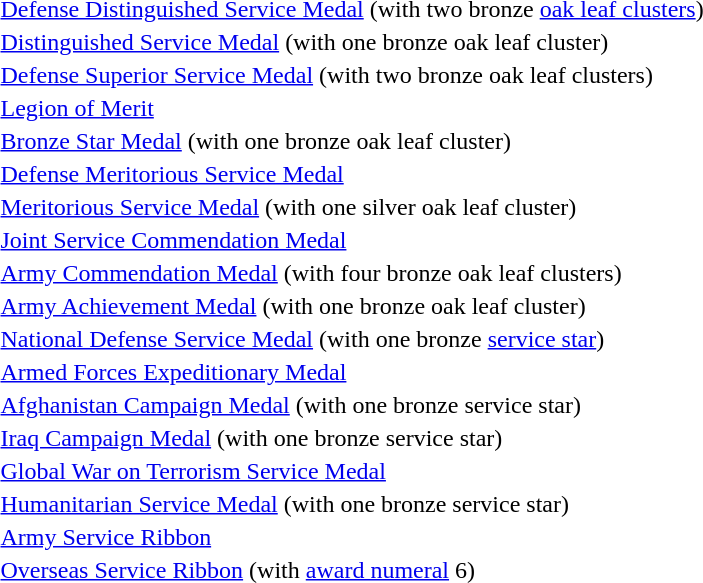<table>
<tr>
<td></td>
<td><a href='#'>Defense Distinguished Service Medal</a> (with two bronze <a href='#'>oak leaf clusters</a>)</td>
</tr>
<tr>
<td></td>
<td><a href='#'>Distinguished Service Medal</a> (with one bronze oak leaf cluster)</td>
</tr>
<tr>
<td></td>
<td><a href='#'>Defense Superior Service Medal</a> (with two bronze oak leaf clusters)</td>
</tr>
<tr>
<td></td>
<td><a href='#'>Legion of Merit</a></td>
</tr>
<tr>
<td></td>
<td><a href='#'>Bronze Star Medal</a> (with one bronze oak leaf cluster)</td>
</tr>
<tr>
<td></td>
<td><a href='#'>Defense Meritorious Service Medal</a></td>
</tr>
<tr>
<td></td>
<td><a href='#'>Meritorious Service Medal</a> (with one silver oak leaf cluster)</td>
</tr>
<tr>
<td></td>
<td><a href='#'>Joint Service Commendation Medal</a></td>
</tr>
<tr>
<td></td>
<td><a href='#'>Army Commendation Medal</a> (with four bronze oak leaf clusters)</td>
</tr>
<tr>
<td></td>
<td><a href='#'>Army Achievement Medal</a> (with one bronze oak leaf cluster)</td>
</tr>
<tr>
<td></td>
<td><a href='#'>National Defense Service Medal</a> (with one bronze <a href='#'>service star</a>)</td>
</tr>
<tr>
<td></td>
<td><a href='#'>Armed Forces Expeditionary Medal</a></td>
</tr>
<tr>
<td></td>
<td><a href='#'>Afghanistan Campaign Medal</a> (with one bronze service star)</td>
</tr>
<tr>
<td></td>
<td><a href='#'>Iraq Campaign Medal</a> (with one bronze service star)</td>
</tr>
<tr>
<td></td>
<td><a href='#'>Global War on Terrorism Service Medal</a></td>
</tr>
<tr>
<td></td>
<td><a href='#'>Humanitarian Service Medal</a> (with one bronze service star)</td>
</tr>
<tr>
<td></td>
<td><a href='#'>Army Service Ribbon</a></td>
</tr>
<tr>
<td><span></span></td>
<td><a href='#'>Overseas Service Ribbon</a> (with <a href='#'>award numeral</a> 6)</td>
</tr>
</table>
